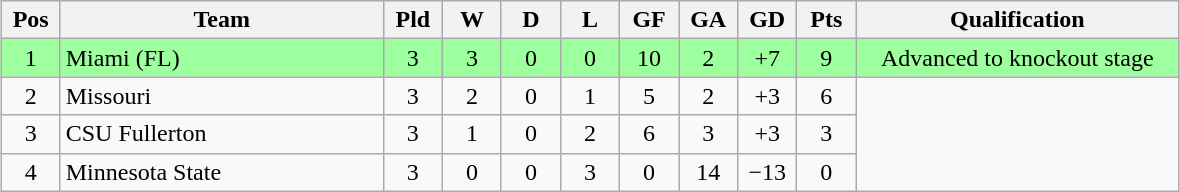<table class="wikitable" style="text-align:center; margin: 1em auto">
<tr>
<th style=width:2em>Pos</th>
<th style=width:13em>Team</th>
<th style=width:2em>Pld</th>
<th style=width:2em>W</th>
<th style=width:2em>D</th>
<th style=width:2em>L</th>
<th style=width:2em>GF</th>
<th style=width:2em>GA</th>
<th style=width:2em>GD</th>
<th style=width:2em>Pts</th>
<th style=width:13em>Qualification</th>
</tr>
<tr bgcolor="#9eff9e">
<td>1</td>
<td style="text-align:left">Miami (FL)</td>
<td>3</td>
<td>3</td>
<td>0</td>
<td>0</td>
<td>10</td>
<td>2</td>
<td>+7<strong></strong></td>
<td>9</td>
<td>Advanced to knockout stage</td>
</tr>
<tr>
<td>2</td>
<td style="text-align:left">Missouri</td>
<td>3</td>
<td>2</td>
<td>0</td>
<td>1</td>
<td>5</td>
<td>2</td>
<td>+3</td>
<td>6</td>
</tr>
<tr>
<td>3</td>
<td style="text-align:left">CSU Fullerton</td>
<td>3</td>
<td>1</td>
<td>0</td>
<td>2</td>
<td>6</td>
<td>3</td>
<td>+3</td>
<td>3</td>
</tr>
<tr>
<td>4</td>
<td style="text-align:left">Minnesota State</td>
<td>3</td>
<td>0</td>
<td>0</td>
<td>3</td>
<td>0</td>
<td>14</td>
<td>−13<strong></strong></td>
<td>0</td>
</tr>
</table>
